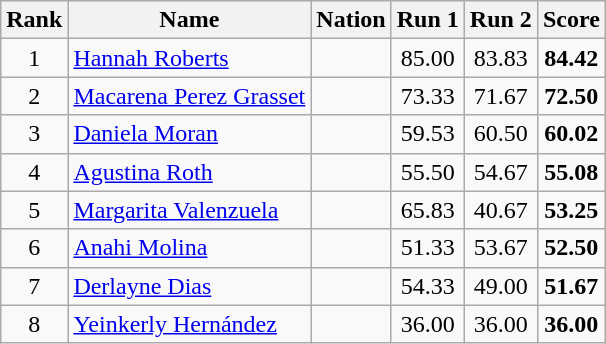<table class="wikitable sortable" style="text-align:center">
<tr>
<th>Rank</th>
<th>Name</th>
<th>Nation</th>
<th>Run 1</th>
<th>Run 2</th>
<th>Score</th>
</tr>
<tr>
<td>1</td>
<td align=left><a href='#'>Hannah Roberts</a></td>
<td align=left></td>
<td>85.00</td>
<td>83.83</td>
<td><strong>84.42</strong></td>
</tr>
<tr>
<td>2</td>
<td align=left><a href='#'>Macarena Perez Grasset</a></td>
<td align=left></td>
<td>73.33</td>
<td>71.67</td>
<td><strong>72.50</strong></td>
</tr>
<tr>
<td>3</td>
<td align=left><a href='#'>Daniela Moran</a></td>
<td align=left></td>
<td>59.53</td>
<td>60.50</td>
<td><strong>60.02</strong></td>
</tr>
<tr>
<td>4</td>
<td align=left><a href='#'>Agustina Roth</a></td>
<td align=left></td>
<td>55.50</td>
<td>54.67</td>
<td><strong>55.08</strong></td>
</tr>
<tr>
<td>5</td>
<td align=left><a href='#'>Margarita Valenzuela</a></td>
<td align=left></td>
<td>65.83</td>
<td>40.67</td>
<td><strong>53.25</strong></td>
</tr>
<tr>
<td>6</td>
<td align=left><a href='#'>Anahi Molina</a></td>
<td align=left></td>
<td>51.33</td>
<td>53.67</td>
<td><strong>52.50</strong></td>
</tr>
<tr>
<td>7</td>
<td align=left><a href='#'>Derlayne Dias</a></td>
<td align=left></td>
<td>54.33</td>
<td>49.00</td>
<td><strong>51.67</strong></td>
</tr>
<tr>
<td>8</td>
<td align=left><a href='#'>Yeinkerly Hernández</a></td>
<td align=left></td>
<td>36.00</td>
<td>36.00</td>
<td><strong>36.00</strong></td>
</tr>
</table>
